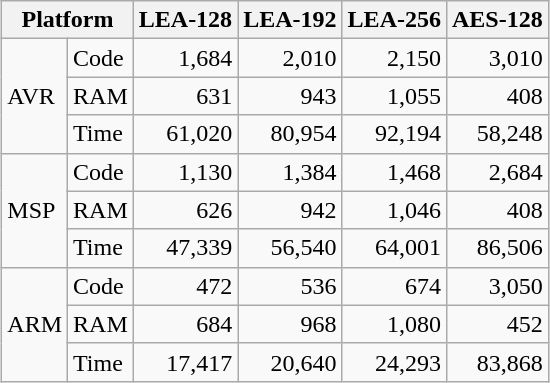<table class="wikitable" style="margin-left: auto; margin-right:auto; border: none;">
<tr>
<th colspan="2">Platform</th>
<th>LEA-128</th>
<th>LEA-192</th>
<th>LEA-256</th>
<th>AES-128</th>
</tr>
<tr>
<td rowspan="3">AVR</td>
<td>Code</td>
<td align="right">1,684</td>
<td align="right">2,010</td>
<td align="right">2,150</td>
<td align="right">3,010</td>
</tr>
<tr>
<td>RAM</td>
<td align="right">631</td>
<td align="right">943</td>
<td align="right">1,055</td>
<td align="right">408</td>
</tr>
<tr>
<td>Time</td>
<td align="right">61,020</td>
<td align="right">80,954</td>
<td align="right">92,194</td>
<td align="right">58,248</td>
</tr>
<tr>
<td rowspan="3">MSP</td>
<td>Code</td>
<td align="right">1,130</td>
<td align="right">1,384</td>
<td align="right">1,468</td>
<td align="right">2,684</td>
</tr>
<tr>
<td>RAM</td>
<td align="right">626</td>
<td align="right">942</td>
<td align="right">1,046</td>
<td align="right">408</td>
</tr>
<tr>
<td>Time</td>
<td align="right">47,339</td>
<td align="right">56,540</td>
<td align="right">64,001</td>
<td align="right">86,506</td>
</tr>
<tr>
<td rowspan="3">ARM</td>
<td>Code</td>
<td align="right">472</td>
<td align="right">536</td>
<td align="right">674</td>
<td align="right">3,050</td>
</tr>
<tr>
<td>RAM</td>
<td align="right">684</td>
<td align="right">968</td>
<td align="right">1,080</td>
<td align="right">452</td>
</tr>
<tr>
<td>Time</td>
<td align="right">17,417</td>
<td align="right">20,640</td>
<td align="right">24,293</td>
<td align="right">83,868</td>
</tr>
</table>
